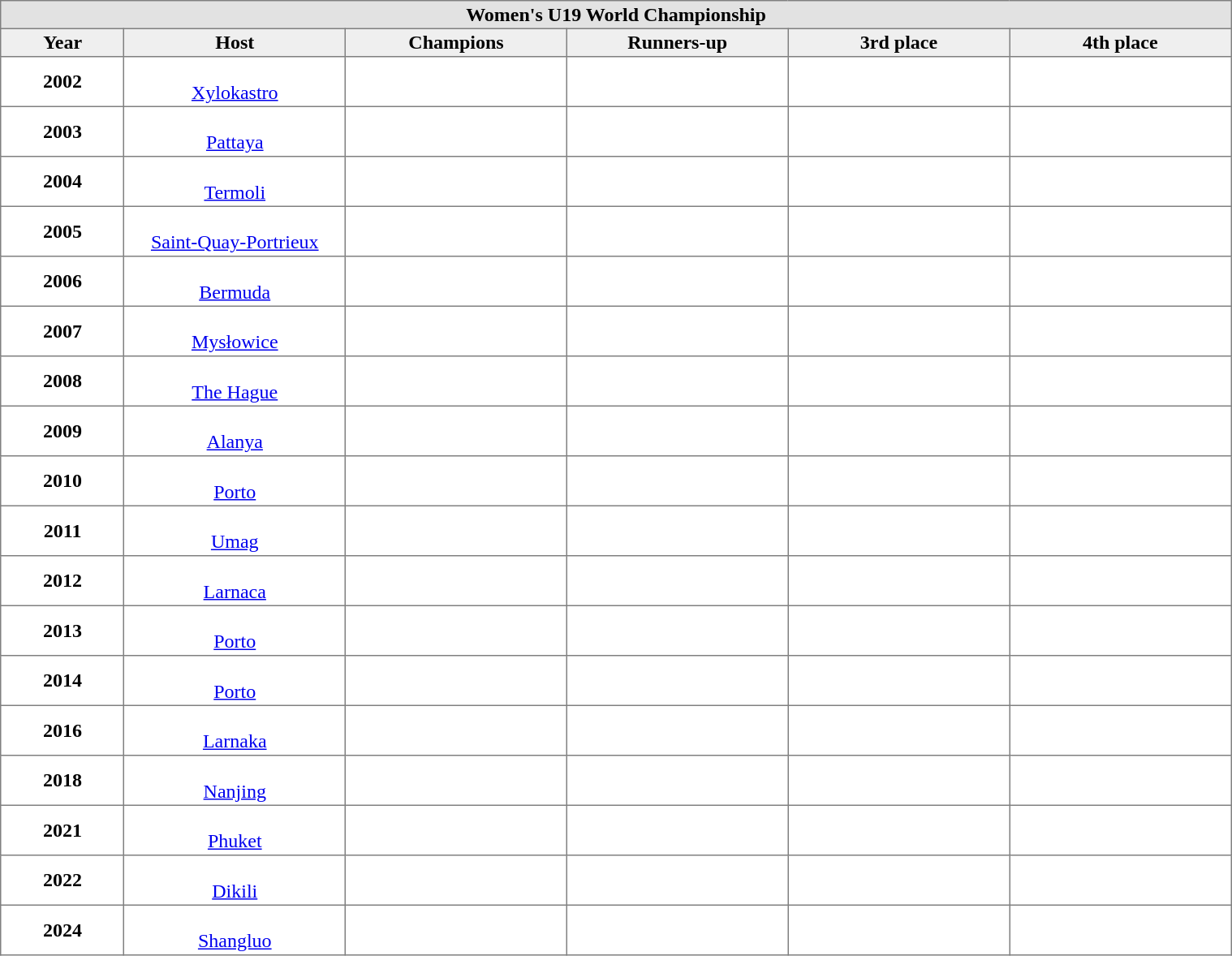<table class="toccolours" border="1" cellpadding="2" style="border-collapse: collapse; text-align: center; width: 80%; margin: 0 auto;">
<tr style= "background: #e2e2e2;">
<th colspan=6 width=100%>Women's U19 World Championship</th>
</tr>
<tr style="background: #efefef;">
<th width=10%>Year</th>
<th width=18%>Host</th>
<th width=18%>Champions</th>
<th width=18%>Runners-up</th>
<th width=18%>3rd place</th>
<th width=18%>4th place</th>
</tr>
<tr>
<td><strong>2002</strong></td>
<td><br><a href='#'>Xylokastro</a></td>
<td><strong></strong></td>
<td></td>
<td></td>
<td></td>
</tr>
<tr>
<td><strong>2003</strong></td>
<td><br><a href='#'>Pattaya</a></td>
<td><strong></strong></td>
<td></td>
<td></td>
<td></td>
</tr>
<tr>
<td><strong>2004</strong></td>
<td><br><a href='#'>Termoli</a></td>
<td><strong></strong></td>
<td></td>
<td></td>
<td></td>
</tr>
<tr>
<td><strong>2005</strong></td>
<td><br><a href='#'>Saint-Quay-Portrieux</a></td>
<td><strong></strong></td>
<td></td>
<td></td>
<td></td>
</tr>
<tr>
<td><strong>2006</strong></td>
<td><br><a href='#'>Bermuda</a></td>
<td><strong></strong></td>
<td></td>
<td></td>
<td></td>
</tr>
<tr>
<td><strong>2007</strong></td>
<td><br><a href='#'>Mysłowice</a></td>
<td><strong></strong></td>
<td></td>
<td></td>
<td></td>
</tr>
<tr>
<td><strong>2008</strong></td>
<td><br><a href='#'>The Hague</a></td>
<td><strong></strong></td>
<td></td>
<td></td>
<td></td>
</tr>
<tr>
<td><strong>2009</strong></td>
<td><br><a href='#'>Alanya</a></td>
<td><strong></strong></td>
<td></td>
<td></td>
<td></td>
</tr>
<tr>
<td><strong>2010</strong></td>
<td><br><a href='#'>Porto</a></td>
<td><strong></strong></td>
<td></td>
<td></td>
<td></td>
</tr>
<tr>
<td><strong>2011</strong></td>
<td><br><a href='#'>Umag</a></td>
<td><strong></strong></td>
<td></td>
<td></td>
<td></td>
</tr>
<tr>
<td><strong>2012</strong></td>
<td><br><a href='#'>Larnaca</a></td>
<td><strong></strong></td>
<td></td>
<td></td>
<td></td>
</tr>
<tr>
<td><strong>2013</strong></td>
<td><br><a href='#'>Porto</a></td>
<td><strong></strong></td>
<td></td>
<td></td>
<td></td>
</tr>
<tr>
<td><strong>2014</strong></td>
<td><br><a href='#'>Porto</a></td>
<td><strong></strong></td>
<td></td>
<td></td>
<td></td>
</tr>
<tr>
<td><strong>2016</strong></td>
<td><br><a href='#'>Larnaka</a></td>
<td><strong></strong></td>
<td></td>
<td></td>
<td></td>
</tr>
<tr>
<td><strong>2018</strong></td>
<td><br><a href='#'>Nanjing</a></td>
<td><strong></strong></td>
<td></td>
<td></td>
<td></td>
</tr>
<tr>
<td><strong>2021</strong></td>
<td><br><a href='#'>Phuket</a></td>
<td><strong></strong></td>
<td></td>
<td></td>
<td></td>
</tr>
<tr>
<td><strong>2022</strong></td>
<td><br><a href='#'>Dikili</a></td>
<td><strong></strong></td>
<td></td>
<td></td>
<td></td>
</tr>
<tr>
<td><strong>2024</strong></td>
<td><br><a href='#'>Shangluo</a></td>
<td><strong></strong></td>
<td></td>
<td></td>
<td></td>
</tr>
</table>
